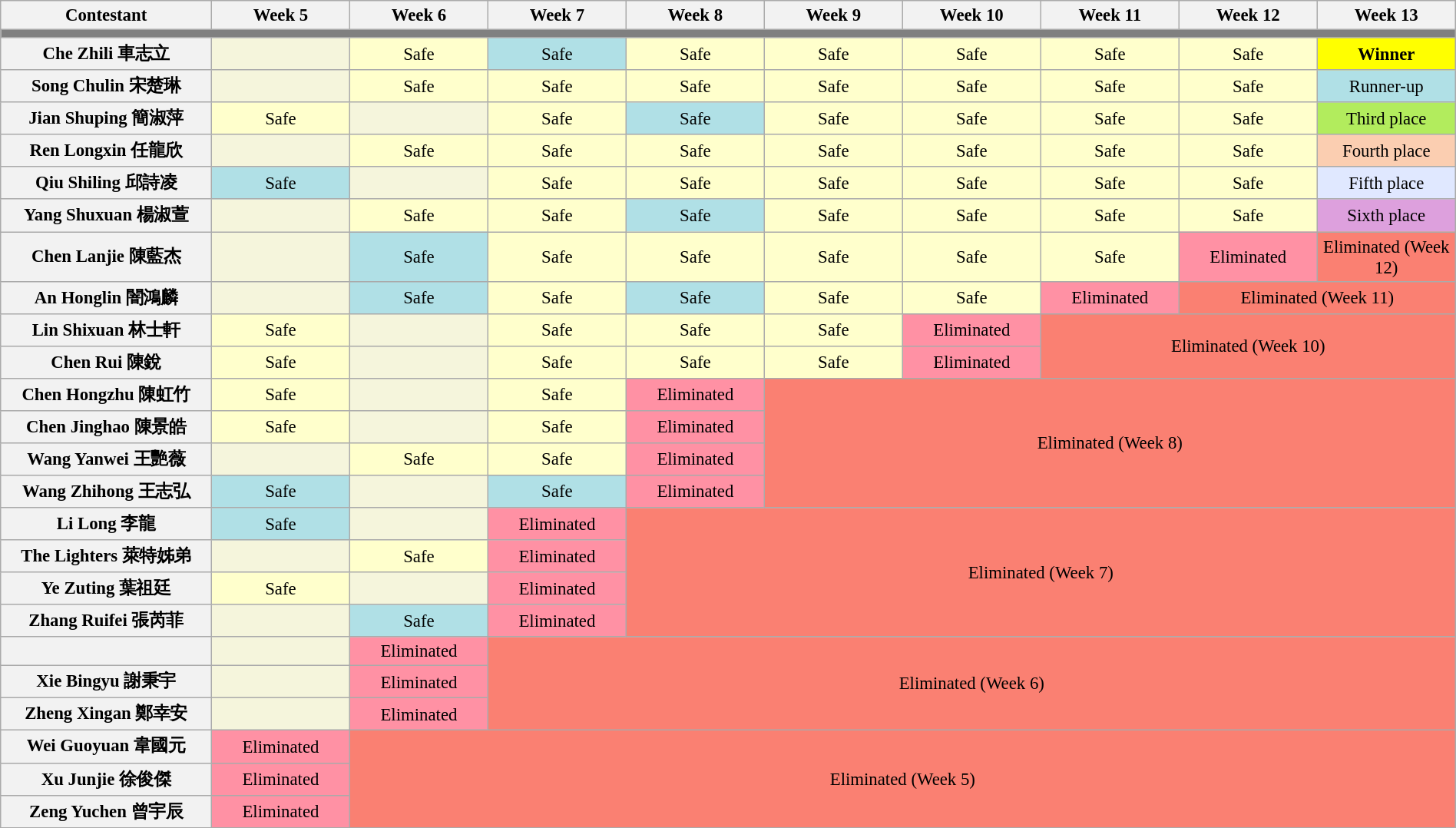<table class="wikitable"  style="text-align:center; font-size:95%; width:100%;">
<tr>
<th style="width:14.5%;">Contestant</th>
<th style="width:9.5%;">Week 5</th>
<th style="width:9.5%;">Week 6</th>
<th style="width:9.5%;">Week 7</th>
<th style="width:9.5%;">Week 8</th>
<th style="width:9.5%;">Week 9</th>
<th style="width:9.5%;">Week 10</th>
<th style="width:9.5%;">Week 11</th>
<th style="width:9.5%;">Week 12</th>
<th style="width:9.5%;">Week 13</th>
</tr>
<tr>
<th colspan="10" style="background:gray;"></th>
</tr>
<tr>
<th>Che Zhili 車志立</th>
<td style="background:#F5F5DC;"></td>
<td style="background:#ffc;">Safe</td>
<td style="background:#B0E0E6;">Safe</td>
<td style="background:#ffc;">Safe</td>
<td style="background:#ffc;">Safe</td>
<td style="background:#ffc;">Safe</td>
<td style="background:#ffc;">Safe</td>
<td style="background:#ffc;">Safe</td>
<td style="background:yellow;"><strong>Winner</strong></td>
</tr>
<tr>
<th>Song Chulin 宋楚琳</th>
<td style="background:#F5F5DC;"></td>
<td style="background:#ffc;">Safe</td>
<td style="background:#ffc;">Safe</td>
<td style="background:#ffc;">Safe</td>
<td style="background:#ffc;">Safe</td>
<td style="background:#ffc;">Safe</td>
<td style="background:#ffc;">Safe</td>
<td style="background:#ffc;">Safe</td>
<td style="background:#B0E0E6;">Runner-up</td>
</tr>
<tr>
<th>Jian Shuping 簡淑萍</th>
<td style="background:#ffc;">Safe</td>
<td style="background:#F5F5DC;"></td>
<td style="background:#ffc;">Safe</td>
<td style="background:#B0E0E6;">Safe</td>
<td style="background:#ffc;">Safe</td>
<td style="background:#ffc;">Safe</td>
<td style="background:#ffc;">Safe</td>
<td style="background:#ffc;">Safe</td>
<td style="background:#B2EC5D;">Third place</td>
</tr>
<tr>
<th>Ren Longxin 任龍欣</th>
<td style="background:#F5F5DC;"></td>
<td style="background:#ffc;">Safe</td>
<td style="background:#ffc;">Safe</td>
<td style="background:#ffc;">Safe</td>
<td style="background:#ffc;">Safe</td>
<td style="background:#ffc;">Safe</td>
<td style="background:#ffc;">Safe</td>
<td style="background:#ffc;">Safe</td>
<td style="background:#FBCEB1;">Fourth place</td>
</tr>
<tr>
<th>Qiu Shiling 邱詩凌</th>
<td style="background:#B0E0E6;">Safe</td>
<td style="background:#F5F5DC;"></td>
<td style="background:#ffc;">Safe</td>
<td style="background:#ffc;">Safe</td>
<td style="background:#ffc;">Safe</td>
<td style="background:#ffc;">Safe</td>
<td style="background:#ffc;">Safe</td>
<td style="background:#ffc;">Safe</td>
<td style="background:#E0E8FF;">Fifth place</td>
</tr>
<tr>
<th>Yang Shuxuan 楊淑萱</th>
<td style="background:#F5F5DC;"></td>
<td style="background:#ffc;">Safe</td>
<td style="background:#ffc;">Safe</td>
<td style="background:#B0E0E6;">Safe</td>
<td style="background:#ffc;">Safe</td>
<td style="background:#ffc;">Safe</td>
<td style="background:#ffc;">Safe</td>
<td style="background:#ffc;">Safe</td>
<td style="background:#dda0dd;">Sixth place</td>
</tr>
<tr>
<th>Chen Lanjie 陳藍杰</th>
<td style="background:#F5F5DC;"></td>
<td style="background:#B0E0E6;">Safe</td>
<td style="background:#ffc;">Safe</td>
<td style="background:#ffc;">Safe</td>
<td style="background:#ffc;">Safe</td>
<td style="background:#ffc;">Safe</td>
<td style="background:#ffc;">Safe</td>
<td style="background:#FF91A4;">Eliminated</td>
<td style="background:salmon;">Eliminated (Week 12)</td>
</tr>
<tr>
<th>An Honglin 闇鴻麟</th>
<td style="background:#F5F5DC;"></td>
<td style="background:#B0E0E6;">Safe</td>
<td style="background:#ffc;">Safe</td>
<td style="background:#B0E0E6;">Safe</td>
<td style="background:#ffc;">Safe</td>
<td style="background:#ffc;">Safe</td>
<td style="background:#FF91A4;">Eliminated</td>
<td colspan="2" style="background:salmon;">Eliminated (Week 11)</td>
</tr>
<tr>
<th>Lin Shixuan 林士軒</th>
<td style="background:#ffc;">Safe</td>
<td style="background:#F5F5DC;"></td>
<td style="background:#ffc;">Safe</td>
<td style="background:#ffc;">Safe</td>
<td style="background:#ffc;">Safe</td>
<td style="background:#FF91A4;">Eliminated</td>
<td colspan="3" rowspan="2" style="background:salmon;">Eliminated (Week 10)</td>
</tr>
<tr>
<th>Chen Rui 陳銳</th>
<td style="background:#ffc;">Safe</td>
<td style="background:#F5F5DC;"></td>
<td style="background:#ffc;">Safe</td>
<td style="background:#ffc;">Safe</td>
<td style="background:#ffc;">Safe</td>
<td style="background:#FF91A4;">Eliminated</td>
</tr>
<tr>
<th>Chen Hongzhu 陳虹竹</th>
<td style="background:#ffc;">Safe</td>
<td style="background:#F5F5DC;"></td>
<td style="background:#ffc;">Safe</td>
<td style="background:#FF91A4;">Eliminated</td>
<td rowspan="4" colspan="5" style="background:salmon;">Eliminated (Week 8)</td>
</tr>
<tr>
<th>Chen Jinghao 陳景皓</th>
<td style="background:#ffc;">Safe</td>
<td style="background:#F5F5DC;"></td>
<td style="background:#ffc;">Safe</td>
<td style="background:#FF91A4;">Eliminated</td>
</tr>
<tr>
<th>Wang Yanwei 王艷薇</th>
<td style="background:#F5F5DC;"></td>
<td style="background:#ffc;">Safe</td>
<td style="background:#ffc;">Safe</td>
<td style="background:#FF91A4;">Eliminated</td>
</tr>
<tr>
<th>Wang Zhihong 王志弘</th>
<td style="background:#B0E0E6;">Safe</td>
<td style="background:#F5F5DC;"></td>
<td style="background:#B0E0E6;">Safe</td>
<td style="background:#FF91A4;">Eliminated</td>
</tr>
<tr>
<th>Li Long 李龍</th>
<td style="background:#B0E0E6;">Safe</td>
<td style="background:#F5F5DC;"></td>
<td style="background:#FF91A4;">Eliminated</td>
<td rowspan="4" colspan="6" style="background:salmon;">Eliminated (Week 7)</td>
</tr>
<tr>
<th>The Lighters 萊特姊弟</th>
<td style="background:#F5F5DC;"></td>
<td style="background:#ffc;">Safe</td>
<td style="background:#FF91A4;">Eliminated</td>
</tr>
<tr>
<th>Ye Zuting 葉祖廷</th>
<td style="background:#ffc;">Safe</td>
<td style="background:#F5F5DC;"></td>
<td style="background:#FF91A4;">Eliminated</td>
</tr>
<tr>
<th>Zhang Ruifei 張芮菲</th>
<td style="background:#F5F5DC;"></td>
<td style="background:#B0E0E6;">Safe</td>
<td style="background:#FF91A4;">Eliminated</td>
</tr>
<tr>
<th></th>
<td style="background:#F5F5DC;"></td>
<td style="background:#FF91A4;">Eliminated</td>
<td rowspan="3" colspan="7" style="background:salmon;">Eliminated (Week 6)</td>
</tr>
<tr>
<th>Xie Bingyu 謝秉宇</th>
<td style="background:#F5F5DC;"></td>
<td style="background:#FF91A4;">Eliminated</td>
</tr>
<tr>
<th>Zheng Xingan 鄭幸安</th>
<td style="background:#F5F5DC;"></td>
<td style="background:#FF91A4;">Eliminated</td>
</tr>
<tr>
<th>Wei Guoyuan 韋國元</th>
<td style="background:#FF91A4;">Eliminated</td>
<td rowspan="3" colspan="8" style="background:salmon;">Eliminated (Week 5)</td>
</tr>
<tr>
<th>Xu Junjie 徐俊傑</th>
<td style="background:#FF91A4;">Eliminated</td>
</tr>
<tr>
<th>Zeng Yuchen 曾宇辰</th>
<td style="background:#FF91A4;">Eliminated</td>
</tr>
<tr>
</tr>
</table>
